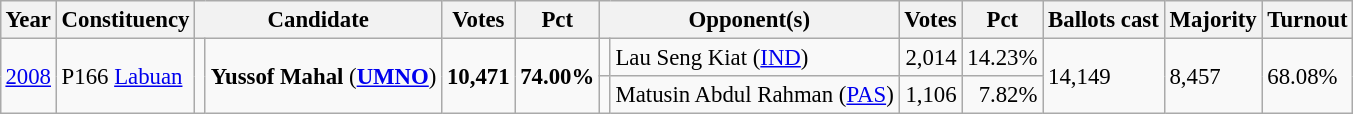<table class="wikitable" style="margin:0.5em ; font-size:95%">
<tr>
<th>Year</th>
<th>Constituency</th>
<th colspan=2>Candidate</th>
<th>Votes</th>
<th>Pct</th>
<th colspan=2>Opponent(s)</th>
<th>Votes</th>
<th>Pct</th>
<th>Ballots cast</th>
<th>Majority</th>
<th>Turnout</th>
</tr>
<tr>
<td rowspan=2><a href='#'>2008</a></td>
<td rowspan=2>P166 <a href='#'>Labuan</a></td>
<td rowspan=2 ></td>
<td rowspan=2><strong>Yussof Mahal</strong> (<a href='#'><strong>UMNO</strong></a>)</td>
<td rowspan=2 align="right"><strong>10,471</strong></td>
<td rowspan=2><strong>74.00%</strong></td>
<td></td>
<td>Lau Seng Kiat (<a href='#'>IND</a>)</td>
<td align="right">2,014</td>
<td>14.23%</td>
<td rowspan=2>14,149</td>
<td rowspan=2>8,457</td>
<td rowspan=2>68.08%</td>
</tr>
<tr>
<td></td>
<td>Matusin Abdul Rahman (<a href='#'>PAS</a>)</td>
<td align="right">1,106</td>
<td align="right">7.82%</td>
</tr>
</table>
